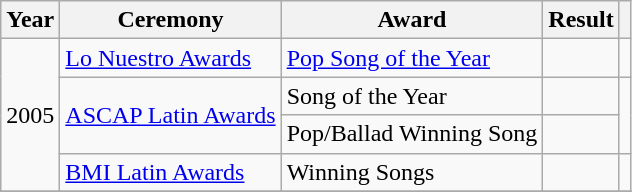<table class="wikitable">
<tr>
<th>Year</th>
<th>Ceremony</th>
<th>Award</th>
<th>Result</th>
<th></th>
</tr>
<tr>
<td rowspan=4>2005</td>
<td><a href='#'>Lo Nuestro Awards</a></td>
<td><a href='#'>Pop Song of the Year</a></td>
<td></td>
<td></td>
</tr>
<tr>
<td rowspan="2"><a href='#'>ASCAP Latin Awards</a></td>
<td>Song of the Year</td>
<td></td>
<td rowspan=2></td>
</tr>
<tr>
<td>Pop/Ballad Winning Song</td>
<td></td>
</tr>
<tr>
<td><a href='#'>BMI Latin Awards</a></td>
<td>Winning Songs</td>
<td></td>
<td></td>
</tr>
<tr>
</tr>
</table>
